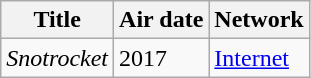<table class="wikitable sortable">
<tr>
<th>Title</th>
<th>Air date</th>
<th>Network</th>
</tr>
<tr>
<td><em>Snotrocket</em></td>
<td>2017</td>
<td><a href='#'>Internet</a></td>
</tr>
</table>
